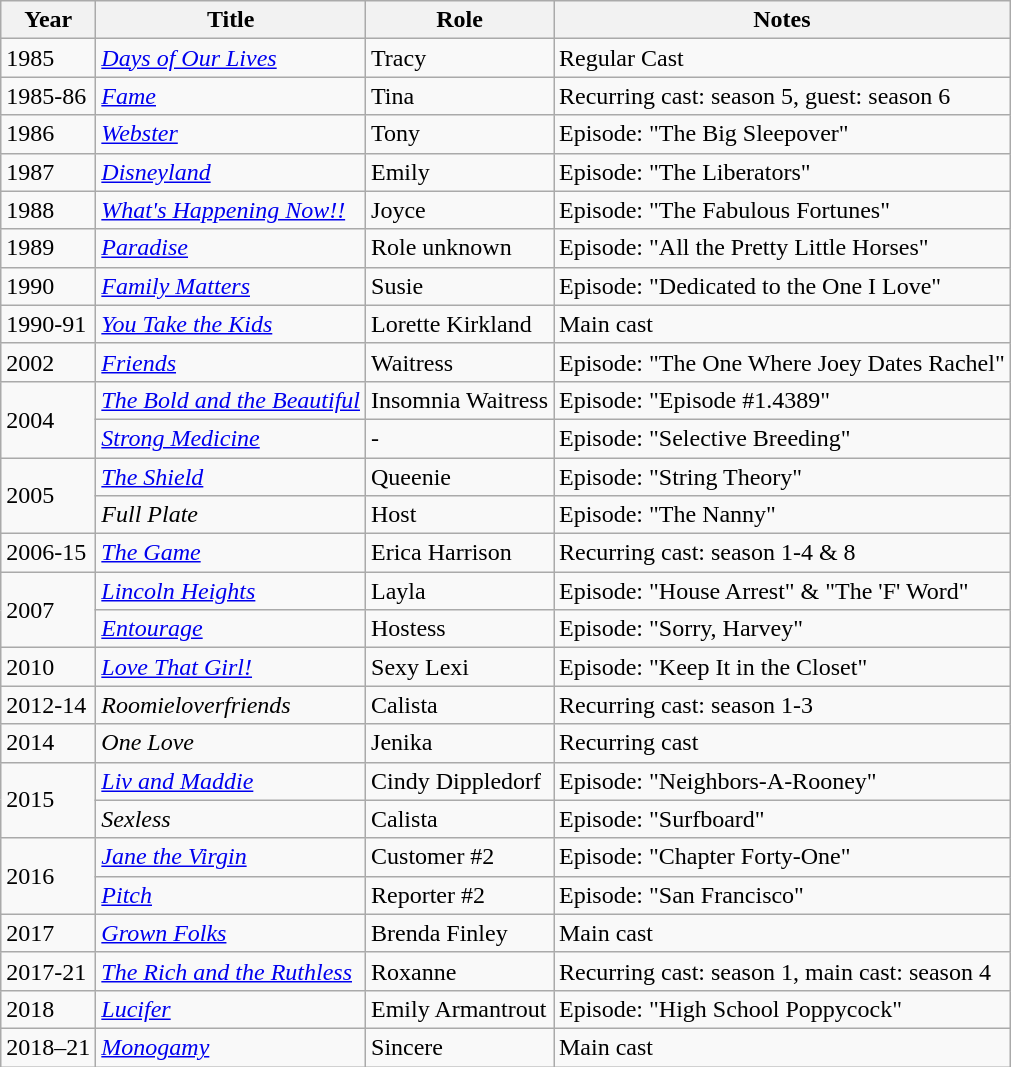<table class="wikitable sortable">
<tr>
<th>Year</th>
<th>Title</th>
<th>Role</th>
<th class="unsortable">Notes</th>
</tr>
<tr>
<td>1985</td>
<td><em><a href='#'>Days of Our Lives</a></em></td>
<td>Tracy</td>
<td>Regular Cast</td>
</tr>
<tr>
<td>1985-86</td>
<td><em><a href='#'>Fame</a></em></td>
<td>Tina</td>
<td>Recurring cast: season 5, guest: season 6</td>
</tr>
<tr>
<td>1986</td>
<td><em><a href='#'>Webster</a></em></td>
<td>Tony</td>
<td>Episode: "The Big Sleepover"</td>
</tr>
<tr>
<td>1987</td>
<td><em><a href='#'>Disneyland</a></em></td>
<td>Emily</td>
<td>Episode: "The Liberators"</td>
</tr>
<tr>
<td>1988</td>
<td><em><a href='#'>What's Happening Now!!</a></em></td>
<td>Joyce</td>
<td>Episode: "The Fabulous Fortunes"</td>
</tr>
<tr>
<td>1989</td>
<td><em><a href='#'>Paradise</a></em></td>
<td>Role unknown</td>
<td>Episode: "All the Pretty Little Horses"</td>
</tr>
<tr>
<td>1990</td>
<td><em><a href='#'>Family Matters</a></em></td>
<td>Susie</td>
<td>Episode: "Dedicated to the One I Love"</td>
</tr>
<tr>
<td>1990-91</td>
<td><em><a href='#'>You Take the Kids</a></em></td>
<td>Lorette Kirkland</td>
<td>Main cast</td>
</tr>
<tr>
<td>2002</td>
<td><em><a href='#'>Friends</a></em></td>
<td>Waitress</td>
<td>Episode: "The One Where Joey Dates Rachel"</td>
</tr>
<tr>
<td rowspan="2">2004</td>
<td><em><a href='#'>The Bold and the Beautiful</a></em></td>
<td>Insomnia Waitress</td>
<td>Episode: "Episode #1.4389"</td>
</tr>
<tr>
<td><em><a href='#'>Strong Medicine</a></em></td>
<td>-</td>
<td>Episode: "Selective Breeding"</td>
</tr>
<tr>
<td rowspan="2">2005</td>
<td><em><a href='#'>The Shield</a></em></td>
<td>Queenie</td>
<td>Episode: "String Theory"</td>
</tr>
<tr>
<td><em>Full Plate</em></td>
<td>Host</td>
<td>Episode: "The Nanny"</td>
</tr>
<tr>
<td>2006-15</td>
<td><em><a href='#'>The Game</a></em></td>
<td>Erica Harrison</td>
<td>Recurring cast: season 1-4 & 8</td>
</tr>
<tr>
<td rowspan="2">2007</td>
<td><em><a href='#'>Lincoln Heights</a></em></td>
<td>Layla</td>
<td>Episode: "House Arrest" & "The 'F' Word"</td>
</tr>
<tr>
<td><em><a href='#'>Entourage</a></em></td>
<td>Hostess</td>
<td>Episode: "Sorry, Harvey"</td>
</tr>
<tr>
<td>2010</td>
<td><em><a href='#'>Love That Girl!</a></em></td>
<td>Sexy Lexi</td>
<td>Episode: "Keep It in the Closet"</td>
</tr>
<tr>
<td>2012-14</td>
<td><em>Roomieloverfriends</em></td>
<td>Calista</td>
<td>Recurring cast: season 1-3</td>
</tr>
<tr>
<td>2014</td>
<td><em>One Love</em></td>
<td>Jenika</td>
<td>Recurring cast</td>
</tr>
<tr>
<td rowspan="2">2015</td>
<td><em><a href='#'>Liv and Maddie</a></em></td>
<td>Cindy Dippledorf</td>
<td>Episode: "Neighbors-A-Rooney"</td>
</tr>
<tr>
<td><em>Sexless</em></td>
<td>Calista</td>
<td>Episode: "Surfboard"</td>
</tr>
<tr>
<td rowspan="2">2016</td>
<td><em><a href='#'>Jane the Virgin</a></em></td>
<td>Customer #2</td>
<td>Episode: "Chapter Forty-One"</td>
</tr>
<tr>
<td><em><a href='#'>Pitch</a></em></td>
<td>Reporter #2</td>
<td>Episode: "San Francisco"</td>
</tr>
<tr>
<td>2017</td>
<td><em><a href='#'>Grown Folks</a></em></td>
<td>Brenda Finley</td>
<td>Main cast</td>
</tr>
<tr>
<td>2017-21</td>
<td><em><a href='#'>The Rich and the Ruthless</a></em></td>
<td>Roxanne</td>
<td>Recurring cast: season 1, main cast: season 4</td>
</tr>
<tr>
<td>2018</td>
<td><em><a href='#'>Lucifer</a></em></td>
<td>Emily Armantrout</td>
<td>Episode: "High School Poppycock"</td>
</tr>
<tr>
<td>2018–21</td>
<td><em><a href='#'>Monogamy</a></em></td>
<td>Sincere</td>
<td>Main cast</td>
</tr>
</table>
